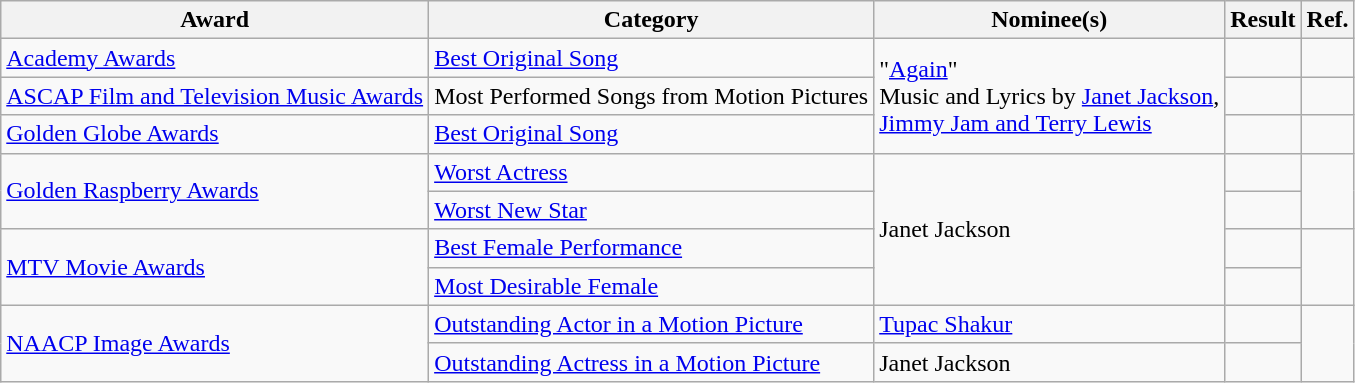<table class="wikitable">
<tr>
<th>Award</th>
<th>Category</th>
<th>Nominee(s)</th>
<th>Result</th>
<th>Ref.</th>
</tr>
<tr>
<td><a href='#'>Academy Awards</a></td>
<td><a href='#'>Best Original Song</a></td>
<td rowspan="3">"<a href='#'>Again</a>" <br> Music and Lyrics by <a href='#'>Janet Jackson</a>, <br> <a href='#'>Jimmy Jam and Terry Lewis</a></td>
<td></td>
<td align="center"></td>
</tr>
<tr>
<td><a href='#'>ASCAP Film and Television Music Awards</a></td>
<td>Most Performed Songs from Motion Pictures</td>
<td></td>
<td align="center"></td>
</tr>
<tr>
<td><a href='#'>Golden Globe Awards</a></td>
<td><a href='#'>Best Original Song</a></td>
<td></td>
<td align="center"></td>
</tr>
<tr>
<td rowspan="2"><a href='#'>Golden Raspberry Awards</a></td>
<td><a href='#'>Worst Actress</a></td>
<td rowspan="4">Janet Jackson</td>
<td></td>
<td align="center" rowspan="2"></td>
</tr>
<tr>
<td><a href='#'>Worst New Star</a></td>
<td></td>
</tr>
<tr>
<td rowspan="2"><a href='#'>MTV Movie Awards</a></td>
<td><a href='#'>Best Female Performance</a></td>
<td></td>
<td align="center" rowspan="2"></td>
</tr>
<tr>
<td><a href='#'>Most Desirable Female</a></td>
<td></td>
</tr>
<tr>
<td rowspan="2"><a href='#'>NAACP Image Awards</a></td>
<td><a href='#'>Outstanding Actor in a Motion Picture</a></td>
<td><a href='#'>Tupac Shakur</a></td>
<td></td>
<td align="center" rowspan="2"></td>
</tr>
<tr>
<td><a href='#'>Outstanding Actress in a Motion Picture</a></td>
<td>Janet Jackson</td>
<td></td>
</tr>
</table>
